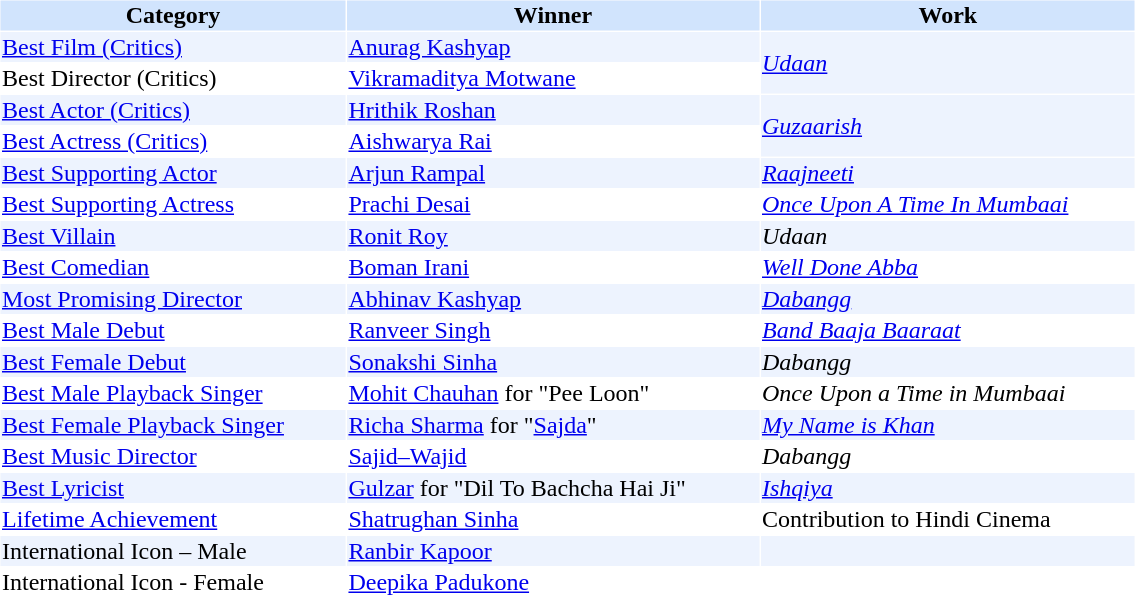<table cellspacing="1" cellpadding="1" border="0" width="60%">
<tr bgcolor="#d1e4fd">
<th>Category</th>
<th>Winner</th>
<th>Work</th>
</tr>
<tr bgcolor=#edf3fe>
<td><a href='#'>Best Film (Critics)</a></td>
<td><a href='#'>Anurag Kashyap</a></td>
<td rowspan="2"><a href='#'><em>Udaan</em></a></td>
</tr>
<tr>
<td>Best Director (Critics)</td>
<td><a href='#'>Vikramaditya Motwane</a></td>
</tr>
<tr bgcolor=#edf3fe>
<td><a href='#'>Best Actor (Critics)</a></td>
<td><a href='#'>Hrithik Roshan</a></td>
<td rowspan="2"><a href='#'><em>Guzaarish</em></a></td>
</tr>
<tr>
<td><a href='#'>Best Actress (Critics)</a></td>
<td><a href='#'>Aishwarya Rai</a></td>
</tr>
<tr bgcolor=#edf3fe>
<td><a href='#'>Best Supporting Actor</a></td>
<td><a href='#'>Arjun Rampal</a></td>
<td><em><a href='#'>Raajneeti</a></em></td>
</tr>
<tr>
<td><a href='#'>Best Supporting Actress</a></td>
<td><a href='#'>Prachi Desai</a></td>
<td><em><a href='#'>Once Upon A Time In Mumbaai</a></em></td>
</tr>
<tr bgcolor=#edf3fe>
<td><a href='#'>Best Villain</a></td>
<td><a href='#'>Ronit Roy</a></td>
<td><em>Udaan</em></td>
</tr>
<tr>
<td><a href='#'>Best Comedian</a></td>
<td><a href='#'>Boman Irani</a></td>
<td><em><a href='#'>Well Done Abba</a></em></td>
</tr>
<tr bgcolor=#edf3fe>
<td><a href='#'>Most Promising Director</a></td>
<td><a href='#'>Abhinav Kashyap</a></td>
<td><em><a href='#'>Dabangg</a></em></td>
</tr>
<tr>
<td><a href='#'>Best Male Debut</a></td>
<td><a href='#'>Ranveer Singh</a></td>
<td><em><a href='#'>Band Baaja Baaraat</a></em></td>
</tr>
<tr bgcolor=#edf3fe>
<td><a href='#'>Best Female Debut</a></td>
<td><a href='#'>Sonakshi Sinha</a></td>
<td><em>Dabangg</em></td>
</tr>
<tr>
<td><a href='#'>Best Male Playback Singer</a></td>
<td><a href='#'>Mohit Chauhan</a> for "Pee Loon"</td>
<td><em>Once Upon a Time in Mumbaai</em></td>
</tr>
<tr bgcolor=#edf3fe>
<td><a href='#'>Best Female Playback Singer</a></td>
<td><a href='#'>Richa Sharma</a> for "<a href='#'>Sajda</a>"</td>
<td><em><a href='#'>My Name is Khan</a></em></td>
</tr>
<tr>
<td><a href='#'>Best Music Director</a></td>
<td><a href='#'>Sajid–Wajid</a></td>
<td><em>Dabangg</em></td>
</tr>
<tr bgcolor=#edf3fe>
<td><a href='#'>Best Lyricist</a></td>
<td><a href='#'>Gulzar</a> for "Dil To Bachcha Hai Ji"</td>
<td><em><a href='#'>Ishqiya</a></em></td>
</tr>
<tr>
<td><a href='#'>Lifetime Achievement</a></td>
<td><a href='#'>Shatrughan Sinha</a></td>
<td>Contribution to Hindi Cinema</td>
</tr>
<tr bgcolor=#edf3fe>
<td>International Icon – Male</td>
<td><a href='#'>Ranbir Kapoor</a></td>
<td></td>
</tr>
<tr>
<td>International Icon - Female</td>
<td><a href='#'>Deepika Padukone</a></td>
<td></td>
</tr>
</table>
